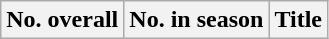<table class="wikitable plainrowheaders" style="background: 66CDAA#;">
<tr>
<th>No. overall</th>
<th>No. in season</th>
<th>Title<br>


















</th>
</tr>
</table>
